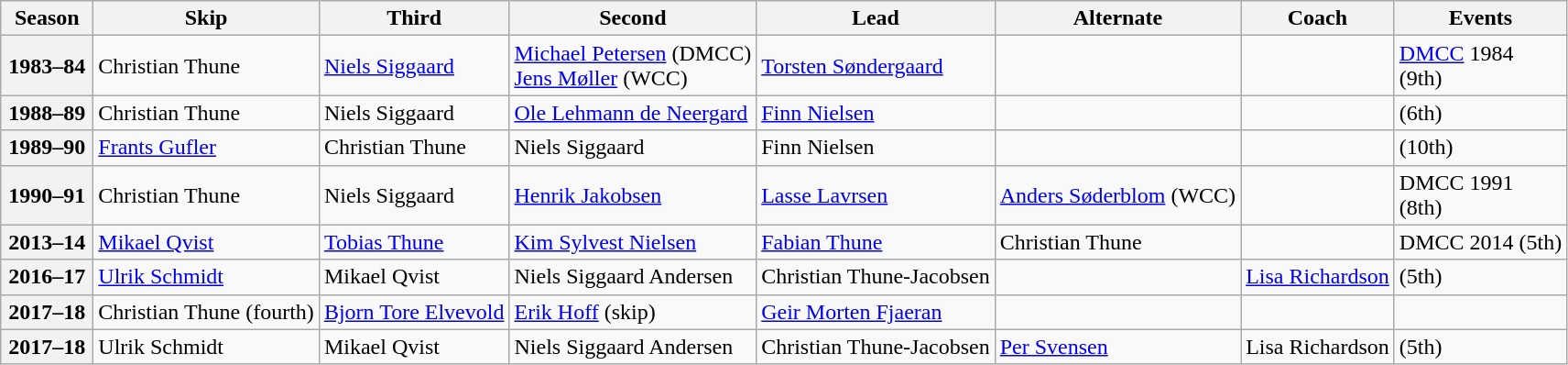<table class="wikitable">
<tr>
<th scope="col" width=60>Season</th>
<th scope="col">Skip</th>
<th scope="col">Third</th>
<th scope="col">Second</th>
<th scope="col">Lead</th>
<th scope="col">Alternate</th>
<th scope="col">Coach</th>
<th scope="col">Events</th>
</tr>
<tr>
<th scope="row">1983–84</th>
<td>Christian Thune</td>
<td><a href='#'>Niels Siggaard</a></td>
<td><a href='#'>Michael Petersen</a> (DMCC)<br><a href='#'>Jens Møller</a> (WCC)</td>
<td><a href='#'>Torsten Søndergaard</a></td>
<td></td>
<td></td>
<td><a href='#'>DMCC</a> 1984 <br> (9th)</td>
</tr>
<tr>
<th scope="row">1988–89</th>
<td>Christian Thune</td>
<td>Niels Siggaard</td>
<td><a href='#'>Ole Lehmann de Neergard</a></td>
<td><a href='#'>Finn Nielsen</a></td>
<td></td>
<td></td>
<td> (6th)</td>
</tr>
<tr>
<th scope="row">1989–90</th>
<td><a href='#'>Frants Gufler</a></td>
<td>Christian Thune</td>
<td>Niels Siggaard</td>
<td>Finn Nielsen</td>
<td></td>
<td></td>
<td> (10th)</td>
</tr>
<tr>
<th scope="row">1990–91</th>
<td>Christian Thune</td>
<td>Niels Siggaard</td>
<td><a href='#'>Henrik Jakobsen</a></td>
<td><a href='#'>Lasse Lavrsen</a></td>
<td><a href='#'>Anders Søderblom</a> (WCC)</td>
<td></td>
<td>DMCC 1991 <br> (8th)</td>
</tr>
<tr>
<th scope="row">2013–14</th>
<td><a href='#'>Mikael Qvist</a></td>
<td><a href='#'>Tobias Thune</a></td>
<td><a href='#'>Kim Sylvest Nielsen</a></td>
<td><a href='#'>Fabian Thune</a></td>
<td>Christian Thune</td>
<td></td>
<td>DMCC 2014 (5th)</td>
</tr>
<tr>
<th scope="row">2016–17</th>
<td><a href='#'>Ulrik Schmidt</a></td>
<td>Mikael Qvist</td>
<td>Niels Siggaard Andersen</td>
<td>Christian Thune-Jacobsen</td>
<td></td>
<td><a href='#'>Lisa Richardson</a></td>
<td> (5th)</td>
</tr>
<tr>
<th scope="row">2017–18</th>
<td>Christian Thune (fourth)</td>
<td><a href='#'>Bjorn Tore Elvevold</a></td>
<td><a href='#'>Erik Hoff</a> (skip)</td>
<td><a href='#'>Geir Morten Fjaeran</a></td>
<td></td>
<td></td>
<td></td>
</tr>
<tr>
<th scope="row">2017–18</th>
<td>Ulrik Schmidt</td>
<td>Mikael Qvist</td>
<td>Niels Siggaard Andersen</td>
<td>Christian Thune-Jacobsen</td>
<td><a href='#'>Per Svensen</a></td>
<td>Lisa Richardson</td>
<td> (5th)</td>
</tr>
</table>
